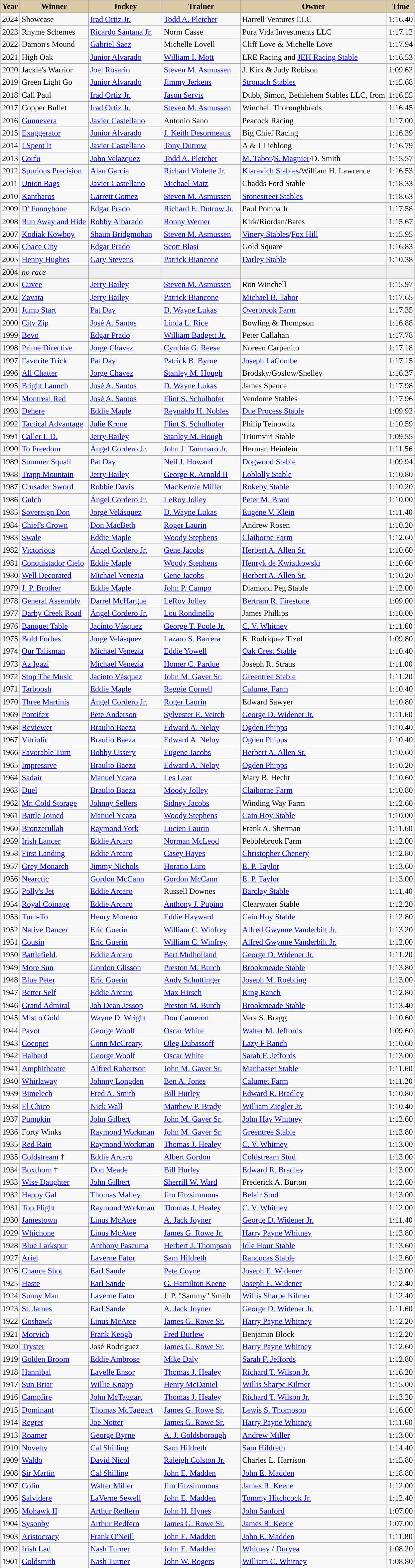<table class="wikitable sortable">
<tr>
<th style="background-color:#DACAA5; width:30px">Year</th>
<th style="background-color:#DACAA5; width:130px">Winner</th>
<th style="background-color:#DACAA5; width:140px">Jockey</th>
<th style="background-color:#DACAA5; width:150px">Trainer</th>
<th style="background-color:#DACAA5;">Owner</th>
<th style="background-color:#DACAA5; width:30px">Time</th>
</tr>
<tr>
<td>2024</td>
<td>Showcase</td>
<td><a href='#'>Irad Ortiz Jr.</a></td>
<td><a href='#'>Todd A. Pletcher</a></td>
<td>Harrell Ventures LLC</td>
<td>1:16.40</td>
</tr>
<tr>
<td>2023</td>
<td>Rhyme Schemes</td>
<td><a href='#'>Ricardo Santana Jr.</a></td>
<td>Norm Casse</td>
<td>Pura Vida Investments LLC</td>
<td>1:17.12</td>
</tr>
<tr>
<td>2022</td>
<td>Damon's Mound</td>
<td><a href='#'>Gabriel Saez</a></td>
<td>Michelle Lovell</td>
<td>Cliff Love & Michelle Love</td>
<td>1:17.94</td>
</tr>
<tr>
<td>2021</td>
<td>High Oak</td>
<td><a href='#'>Junior Alvarado</a></td>
<td><a href='#'>William I. Mott</a></td>
<td>LRE Racing and <a href='#'>JEH Racing Stable</a></td>
<td>1:16.53</td>
</tr>
<tr>
<td>2020</td>
<td>Jackie's Warrior</td>
<td><a href='#'>Joel Rosario</a></td>
<td><a href='#'>Steven M. Asmussen</a></td>
<td>J. Kirk & Judy Robison</td>
<td>1:09.62</td>
</tr>
<tr>
<td>2019</td>
<td>Green Light Go</td>
<td><a href='#'>Junior Alvarado</a></td>
<td><a href='#'>Jimmy Jerkens</a></td>
<td><a href='#'>Stronach Stables</a></td>
<td>1:15.68</td>
</tr>
<tr>
<td>2018</td>
<td>Call Paul</td>
<td><a href='#'>Irad Ortiz Jr.</a></td>
<td><a href='#'>Jason Servis</a></td>
<td>Dubb, Simon, Bethlehem Stables LLC, Irom</td>
<td>1:16.55</td>
</tr>
<tr>
<td>2017</td>
<td>Copper Bullet</td>
<td><a href='#'>Irad Ortiz Jr.</a></td>
<td><a href='#'>Steven M. Asmussen</a></td>
<td>Winchell Thoroughbreds</td>
<td>1:16.45</td>
</tr>
<tr>
<td>2016</td>
<td><a href='#'>Gunnevera</a></td>
<td><a href='#'>Javier Castellano</a></td>
<td>Antonio Sano</td>
<td>Peacock Racing</td>
<td>1:17.00</td>
</tr>
<tr>
<td>2015</td>
<td><a href='#'>Exaggerator</a></td>
<td><a href='#'>Junior Alvarado</a></td>
<td><a href='#'>J. Keith Desormeaux</a></td>
<td>Big Chief Racing</td>
<td>1:16.39</td>
</tr>
<tr>
<td>2014</td>
<td><a href='#'>I Spent It</a></td>
<td><a href='#'>Javier Castellano</a></td>
<td><a href='#'>Tony Dutrow</a></td>
<td>A & J Lieblong</td>
<td>1:16.79</td>
</tr>
<tr>
<td>2013</td>
<td><a href='#'>Corfu</a></td>
<td><a href='#'>John Velazquez</a></td>
<td><a href='#'>Todd A. Pletcher</a></td>
<td><a href='#'>M. Tabor</a>/<a href='#'>S. Magnier</a>/D. Smith</td>
<td>1:15.57</td>
</tr>
<tr>
<td>2012</td>
<td><a href='#'>Spurious Precision</a></td>
<td><a href='#'>Alan Garcia</a></td>
<td><a href='#'>Richard Violette Jr.</a></td>
<td><a href='#'>Klaravich Stables</a>/William H. Lawrence</td>
<td>1:16.53</td>
</tr>
<tr>
<td>2011</td>
<td><a href='#'>Union Rags</a></td>
<td><a href='#'>Javier Castellano</a></td>
<td><a href='#'>Michael Matz</a></td>
<td>Chadds Ford Stable</td>
<td>1:18.33</td>
</tr>
<tr>
<td>2010</td>
<td><a href='#'>Kantharos</a></td>
<td><a href='#'>Garrett Gomez</a></td>
<td><a href='#'>Steven M. Asmussen</a></td>
<td><a href='#'>Stonestreet Stables</a></td>
<td>1:18.63</td>
</tr>
<tr>
<td>2009</td>
<td><a href='#'>D' Funnybone</a></td>
<td><a href='#'>Edgar Prado</a></td>
<td><a href='#'>Richard E. Dutrow Jr.</a></td>
<td>Paul Pompa Jr.</td>
<td>1:17.58</td>
</tr>
<tr>
<td>2008</td>
<td><a href='#'>Run Away and Hide</a></td>
<td><a href='#'>Robby Albarado</a></td>
<td><a href='#'>Ronny Werner</a></td>
<td>Kirk/Riordan/Bates</td>
<td>1:15.67</td>
</tr>
<tr>
<td>2007</td>
<td><a href='#'>Kodiak Kowboy</a></td>
<td><a href='#'>Shaun Bridgmohan</a></td>
<td><a href='#'>Steven M. Asmussen</a></td>
<td><a href='#'>Vinery Stables</a>/<a href='#'>Fox Hill</a></td>
<td>1:15.95</td>
</tr>
<tr>
<td>2006</td>
<td><a href='#'>Chace City</a></td>
<td><a href='#'>Edgar Prado</a></td>
<td><a href='#'>Scott Blasi</a></td>
<td>Gold Square</td>
<td>1:16.83</td>
</tr>
<tr>
<td>2005</td>
<td><a href='#'>Henny Hughes</a></td>
<td><a href='#'>Gary Stevens</a></td>
<td><a href='#'>Patrick Biancone</a></td>
<td><a href='#'>Darley Stable</a></td>
<td>1:10.38</td>
</tr>
<tr bgcolor="#eeeeee">
<td>2004</td>
<td><em>no race</em></td>
<td></td>
<td></td>
<td></td>
<td></td>
</tr>
<tr>
<td>2003</td>
<td><a href='#'>Cuvee</a></td>
<td><a href='#'>Jerry Bailey</a></td>
<td><a href='#'>Steven M. Asmussen</a></td>
<td>Ron Winchell</td>
<td>1:15.97</td>
</tr>
<tr>
<td>2002</td>
<td><a href='#'>Zavata</a></td>
<td><a href='#'>Jerry Bailey</a></td>
<td><a href='#'>Patrick Biancone</a></td>
<td><a href='#'>Michael B. Tabor</a></td>
<td>1:17.65</td>
</tr>
<tr>
<td>2001</td>
<td><a href='#'>Jump Start</a></td>
<td><a href='#'>Pat Day</a></td>
<td><a href='#'>D. Wayne Lukas</a></td>
<td><a href='#'>Overbrook Farm</a></td>
<td>1:17.35</td>
</tr>
<tr>
<td>2000</td>
<td><a href='#'>City Zip</a></td>
<td><a href='#'>José A. Santos</a></td>
<td><a href='#'>Linda L. Rice</a></td>
<td>Bowling & Thompson</td>
<td>1:16.88</td>
</tr>
<tr>
<td>1999</td>
<td><a href='#'>Bevo</a></td>
<td><a href='#'>Edgar Prado</a></td>
<td><a href='#'>William Badgett Jr.</a></td>
<td>Peter Callahan</td>
<td>1:17.78</td>
</tr>
<tr>
<td>1998</td>
<td><a href='#'>Prime Directive</a></td>
<td><a href='#'>Jorge Chavez</a></td>
<td><a href='#'>Cynthia G. Reese</a></td>
<td>Noreen Carpenito</td>
<td>1:17.18</td>
</tr>
<tr>
<td>1997</td>
<td><a href='#'>Favorite Trick</a></td>
<td><a href='#'>Pat Day</a></td>
<td><a href='#'>Patrick B. Byrne</a></td>
<td><a href='#'>Joseph LaCombe</a></td>
<td>1:17.15</td>
</tr>
<tr>
<td>1996</td>
<td><a href='#'>All Chatter</a></td>
<td><a href='#'>Jorge Chavez</a></td>
<td><a href='#'>Stanley M. Hough</a></td>
<td>Brodsky/Goslow/Shelley</td>
<td>1:16.37</td>
</tr>
<tr>
<td>1995</td>
<td><a href='#'>Bright Launch</a></td>
<td><a href='#'>José A. Santos</a></td>
<td><a href='#'>D. Wayne Lukas</a></td>
<td>James Spence</td>
<td>1:17.98</td>
</tr>
<tr>
<td>1994</td>
<td><a href='#'>Montreal Red</a></td>
<td><a href='#'>José A. Santos</a></td>
<td><a href='#'>Flint S. Schulhofer</a></td>
<td>Vendome Stables</td>
<td>1:17.96</td>
</tr>
<tr>
<td>1993</td>
<td><a href='#'>Dehere</a></td>
<td><a href='#'>Eddie Maple</a></td>
<td><a href='#'>Reynaldo H. Nobles</a></td>
<td><a href='#'>Due Process Stable</a></td>
<td>1:09.92</td>
</tr>
<tr>
<td>1992</td>
<td><a href='#'>Tactical Advantage</a></td>
<td><a href='#'>Julie Krone</a></td>
<td><a href='#'>Flint S. Schulhofer</a></td>
<td>Philip Teinowitz</td>
<td>1:10.59</td>
</tr>
<tr>
<td>1991</td>
<td><a href='#'>Caller I. D.</a></td>
<td><a href='#'>Jerry Bailey</a></td>
<td><a href='#'>Stanley M. Hough</a></td>
<td>Triumviri Stable</td>
<td>1:09.55</td>
</tr>
<tr>
<td>1990</td>
<td><a href='#'>To Freedom</a></td>
<td><a href='#'>Ángel Cordero Jr.</a></td>
<td><a href='#'>John J. Tammaro Jr.</a></td>
<td>Herman Heinlein</td>
<td>1:11.56</td>
</tr>
<tr>
<td>1989</td>
<td><a href='#'>Summer Squall</a></td>
<td><a href='#'>Pat Day</a></td>
<td><a href='#'>Neil J. Howard</a></td>
<td><a href='#'>Dogwood Stable</a></td>
<td>1:09.94</td>
</tr>
<tr>
<td>1988</td>
<td><a href='#'>Trapp Mountain</a></td>
<td><a href='#'>Jerry Bailey</a></td>
<td><a href='#'>George R. Arnold II</a></td>
<td><a href='#'>Loblolly Stable</a></td>
<td>1:10.80</td>
</tr>
<tr>
<td>1987</td>
<td><a href='#'>Crusader Sword</a></td>
<td><a href='#'>Robbie Davis</a></td>
<td><a href='#'>MacKenzie Miller</a></td>
<td><a href='#'>Rokeby Stable</a></td>
<td>1:10.20</td>
</tr>
<tr>
<td>1986</td>
<td><a href='#'>Gulch</a></td>
<td><a href='#'>Ángel Cordero Jr.</a></td>
<td><a href='#'>LeRoy Jolley</a></td>
<td><a href='#'>Peter M. Brant</a></td>
<td>1:10.00</td>
</tr>
<tr>
<td>1985</td>
<td><a href='#'>Sovereign Don</a></td>
<td><a href='#'>Jorge Velásquez</a></td>
<td><a href='#'>D. Wayne Lukas</a></td>
<td><a href='#'>Eugene V. Klein</a></td>
<td>1:11.40</td>
</tr>
<tr>
<td>1984</td>
<td><a href='#'>Chief's Crown</a></td>
<td><a href='#'>Don MacBeth</a></td>
<td><a href='#'>Roger Laurin</a></td>
<td>Andrew Rosen</td>
<td>1:10.20</td>
</tr>
<tr>
<td>1983</td>
<td><a href='#'>Swale</a></td>
<td><a href='#'>Eddie Maple</a></td>
<td><a href='#'>Woody Stephens</a></td>
<td><a href='#'>Claiborne Farm</a></td>
<td>1:12.60</td>
</tr>
<tr>
<td>1982</td>
<td><a href='#'>Victorious</a></td>
<td><a href='#'>Ángel Cordero Jr.</a></td>
<td><a href='#'>Gene Jacobs</a></td>
<td><a href='#'>Herbert A. Allen Sr.</a></td>
<td>1:10.60</td>
</tr>
<tr>
<td>1981</td>
<td><a href='#'>Conquistador Cielo</a></td>
<td><a href='#'>Eddie Maple</a></td>
<td><a href='#'>Woody Stephens</a></td>
<td><a href='#'>Henryk de Kwiatkowski</a></td>
<td>1:10.60</td>
</tr>
<tr>
<td>1980</td>
<td><a href='#'>Well Decorated</a></td>
<td><a href='#'>Michael Venezia</a></td>
<td><a href='#'>Gene Jacobs</a></td>
<td><a href='#'>Herbert A. Allen Sr.</a></td>
<td>1:10.20</td>
</tr>
<tr>
<td>1979</td>
<td><a href='#'>J. P. Brother</a></td>
<td><a href='#'>Eddie Maple</a></td>
<td><a href='#'>John P. Campo</a></td>
<td>Diamond Peg Stable</td>
<td>1:12.00</td>
</tr>
<tr>
<td>1978</td>
<td><a href='#'>General Assembly</a></td>
<td><a href='#'>Darrel McHargue</a></td>
<td><a href='#'>LeRoy Jolley</a></td>
<td><a href='#'>Bertram R. Firestone</a></td>
<td>1:09.00</td>
</tr>
<tr>
<td>1977</td>
<td><a href='#'>Darby Creek Road</a></td>
<td><a href='#'>Ángel Cordero Jr.</a></td>
<td><a href='#'>Lou Rondinello</a></td>
<td>James Phillips</td>
<td>1:10.00</td>
</tr>
<tr>
<td>1976</td>
<td><a href='#'>Banquet Table</a></td>
<td><a href='#'>Jacinto Vásquez</a></td>
<td><a href='#'>George T. Poole Jr.</a></td>
<td><a href='#'>C. V. Whitney</a></td>
<td>1:11.60</td>
</tr>
<tr>
<td>1975</td>
<td><a href='#'>Bold Forbes</a></td>
<td><a href='#'>Jorge Velásquez</a></td>
<td><a href='#'>Lazaro S. Barrera</a></td>
<td>E. Rodriquez Tizol</td>
<td>1:09.80</td>
</tr>
<tr>
<td>1974</td>
<td><a href='#'>Our Talisman</a></td>
<td><a href='#'>Michael Venezia</a></td>
<td><a href='#'>Eddie Yowell</a></td>
<td><a href='#'>Oak Crest Stable</a></td>
<td>1:10.40</td>
</tr>
<tr>
<td>1973</td>
<td><a href='#'>Az Igazi</a></td>
<td><a href='#'>Michael Venezia</a></td>
<td><a href='#'>Homer C. Pardue</a></td>
<td>Joseph R. Straus</td>
<td>1:11.00</td>
</tr>
<tr>
<td>1972</td>
<td><a href='#'>Stop The Music</a></td>
<td><a href='#'>Jacinto Vásquez</a></td>
<td><a href='#'>John M. Gaver Sr.</a></td>
<td><a href='#'>Greentree Stable</a></td>
<td>1:11.20</td>
</tr>
<tr>
<td>1971</td>
<td><a href='#'>Tarboosh</a></td>
<td><a href='#'>Eddie Maple</a></td>
<td><a href='#'>Reggie Cornell</a></td>
<td><a href='#'>Calumet Farm</a></td>
<td>1:10.40</td>
</tr>
<tr>
<td>1970</td>
<td><a href='#'>Three Martinis</a></td>
<td><a href='#'>Ángel Cordero Jr.</a></td>
<td><a href='#'>Roger Laurin</a></td>
<td>Edward Sawyer</td>
<td>1:10.80</td>
</tr>
<tr>
<td>1969</td>
<td><a href='#'>Pontifex</a></td>
<td><a href='#'>Pete Anderson</a></td>
<td><a href='#'>Sylvester E. Veitch</a></td>
<td><a href='#'>George D. Widener Jr.</a></td>
<td>1:11.60</td>
</tr>
<tr>
<td>1968</td>
<td><a href='#'>Reviewer</a></td>
<td><a href='#'>Braulio Baeza</a></td>
<td><a href='#'>Edward A. Neloy</a></td>
<td><a href='#'>Ogden Phipps</a></td>
<td>1:10.40</td>
</tr>
<tr>
<td>1967</td>
<td><a href='#'>Vitriolic</a></td>
<td><a href='#'>Braulio Baeza</a></td>
<td><a href='#'>Edward A. Neloy</a></td>
<td><a href='#'>Ogden Phipps</a></td>
<td>1:10.40</td>
</tr>
<tr>
<td>1966</td>
<td><a href='#'>Favorable Turn</a></td>
<td><a href='#'>Bobby Ussery</a></td>
<td><a href='#'>Eugene Jacobs</a></td>
<td><a href='#'>Herbert A. Allen Sr.</a></td>
<td>1:10.60</td>
</tr>
<tr>
<td>1965</td>
<td><a href='#'>Impressive</a></td>
<td><a href='#'>Braulio Baeza</a></td>
<td><a href='#'>Edward A. Neloy</a></td>
<td><a href='#'>Ogden Phipps</a></td>
<td>1:10.20</td>
</tr>
<tr>
<td>1964</td>
<td><a href='#'>Sadair</a></td>
<td><a href='#'>Manuel Ycaza</a></td>
<td><a href='#'>Les Lear</a></td>
<td>Mary B. Hecht</td>
<td>1:10.60</td>
</tr>
<tr>
<td>1963</td>
<td><a href='#'>Duel</a></td>
<td><a href='#'>Braulio Baeza</a></td>
<td><a href='#'>Moody Jolley</a></td>
<td><a href='#'>Claiborne Farm</a></td>
<td>1:10.80</td>
</tr>
<tr>
<td>1962</td>
<td><a href='#'>Mr. Cold Storage</a></td>
<td><a href='#'>Johnny Sellers</a></td>
<td><a href='#'>Sidney Jacobs</a></td>
<td>Winding Way Farm</td>
<td>1:12.60</td>
</tr>
<tr>
<td>1961</td>
<td><a href='#'>Battle Joined</a></td>
<td><a href='#'>Manuel Ycaza</a></td>
<td><a href='#'>Woody Stephens</a></td>
<td><a href='#'>Cain Hoy Stable</a></td>
<td>1:10.00</td>
</tr>
<tr>
<td>1960</td>
<td><a href='#'>Bronzerullah</a></td>
<td><a href='#'>Raymond York</a></td>
<td><a href='#'>Lucien Laurin</a></td>
<td>Frank A. Sherman</td>
<td>1:11.60</td>
</tr>
<tr>
<td>1959</td>
<td><a href='#'>Irish Lancer</a></td>
<td><a href='#'>Eddie Arcaro</a></td>
<td><a href='#'>Norman McLeod</a></td>
<td>Pebblebrook Farm</td>
<td>1:12.00</td>
</tr>
<tr>
<td>1958</td>
<td><a href='#'>First Landing</a></td>
<td><a href='#'>Eddie Arcaro</a></td>
<td><a href='#'>Casey Hayes</a></td>
<td><a href='#'>Christopher Chenery</a></td>
<td>1:12.80</td>
</tr>
<tr>
<td>1957</td>
<td><a href='#'>Grey Monarch</a></td>
<td><a href='#'>Jimmy Nichols</a></td>
<td><a href='#'>Horatio Luro</a></td>
<td><a href='#'>E. P. Taylor</a></td>
<td>1:13.60</td>
</tr>
<tr>
<td>1956</td>
<td><a href='#'>Nearctic</a></td>
<td><a href='#'>Gordon McCann</a></td>
<td><a href='#'>Gordon McCann</a></td>
<td><a href='#'>E. P. Taylor</a></td>
<td>1:13.00</td>
</tr>
<tr>
<td>1955</td>
<td><a href='#'>Polly's Jet</a></td>
<td><a href='#'>Eddie Arcaro</a></td>
<td>Russell Downes</td>
<td><a href='#'>Barclay Stable</a></td>
<td>1:11.40</td>
</tr>
<tr>
<td>1954</td>
<td><a href='#'>Royal Coinage</a></td>
<td><a href='#'>Eddie Arcaro</a></td>
<td><a href='#'>Anthony J. Pupino</a></td>
<td>Clearwater Stable</td>
<td>1:12.20</td>
</tr>
<tr>
<td>1953</td>
<td><a href='#'>Turn-To</a></td>
<td><a href='#'>Henry Moreno</a></td>
<td><a href='#'>Eddie Hayward</a></td>
<td><a href='#'>Cain Hoy Stable</a></td>
<td>1:12.80</td>
</tr>
<tr>
<td>1952</td>
<td><a href='#'>Native Dancer</a></td>
<td><a href='#'>Eric Guerin</a></td>
<td><a href='#'>William C. Winfrey</a></td>
<td><a href='#'>Alfred Gwynne Vanderbilt Jr.</a></td>
<td>1:13.20</td>
</tr>
<tr>
<td>1951</td>
<td><a href='#'>Cousin</a></td>
<td><a href='#'>Eric Guerin</a></td>
<td><a href='#'>William C. Winfrey</a></td>
<td><a href='#'>Alfred Gwynne Vanderbilt Jr.</a></td>
<td>1:12.00</td>
</tr>
<tr>
<td>1950</td>
<td><a href='#'>Battlefield</a>.</td>
<td><a href='#'>Eddie Arcaro</a></td>
<td><a href='#'>Bert Mulholland</a></td>
<td><a href='#'>George D. Widener Jr.</a></td>
<td>1:11.20</td>
</tr>
<tr>
<td>1949</td>
<td><a href='#'>More Sun</a></td>
<td><a href='#'>Gordon Glisson</a></td>
<td><a href='#'>Preston M. Burch</a></td>
<td><a href='#'>Brookmeade Stable</a></td>
<td>1:13.80</td>
</tr>
<tr>
<td>1948</td>
<td><a href='#'>Blue Peter</a></td>
<td><a href='#'>Eric Guerin</a></td>
<td><a href='#'>Andy Schuttinger</a></td>
<td><a href='#'>Joseph M. Roebling</a></td>
<td>1:13.00</td>
</tr>
<tr>
<td>1947</td>
<td><a href='#'>Better Self</a></td>
<td><a href='#'>Eddie Arcaro</a></td>
<td><a href='#'>Max Hirsch</a></td>
<td><a href='#'>King Ranch</a></td>
<td>1:12.80</td>
</tr>
<tr>
<td>1946</td>
<td><a href='#'>Grand Admiral</a></td>
<td><a href='#'>Job Dean Jessop</a></td>
<td><a href='#'>Preston M. Burch</a></td>
<td><a href='#'>Brookmeade Stable</a></td>
<td>1:13.40</td>
</tr>
<tr>
<td>1945</td>
<td><a href='#'>Mist o'Gold</a></td>
<td><a href='#'>Wayne D. Wright</a></td>
<td><a href='#'>Don Cameron</a></td>
<td>Vera S. Bragg</td>
<td>1:10.60</td>
</tr>
<tr>
<td>1944</td>
<td><a href='#'>Pavot</a></td>
<td><a href='#'>George Woolf</a></td>
<td><a href='#'>Oscar White</a></td>
<td><a href='#'>Walter M. Jeffords</a></td>
<td>1:09.60</td>
</tr>
<tr>
<td>1943</td>
<td><a href='#'>Cocopet</a></td>
<td><a href='#'>Conn McCreary</a></td>
<td><a href='#'>Oleg Dubassoff</a></td>
<td><a href='#'>Lazy F Ranch</a></td>
<td>1:10.60</td>
</tr>
<tr>
<td>1942</td>
<td><a href='#'>Halberd</a></td>
<td><a href='#'>George Woolf</a></td>
<td><a href='#'>Oscar White</a></td>
<td><a href='#'>Sarah F. Jeffords</a></td>
<td>1:13.00</td>
</tr>
<tr>
<td>1941</td>
<td><a href='#'>Amphitheatre</a></td>
<td><a href='#'>Alfred Robertson</a></td>
<td><a href='#'>John M. Gaver Sr.</a></td>
<td><a href='#'>Manhasset Stable</a></td>
<td>1:11.60</td>
</tr>
<tr>
<td>1940</td>
<td><a href='#'>Whirlaway</a></td>
<td><a href='#'>Johnny Longden</a></td>
<td><a href='#'>Ben A. Jones</a></td>
<td><a href='#'>Calumet Farm</a></td>
<td>1:11.20</td>
</tr>
<tr>
<td>1939</td>
<td><a href='#'>Bimelech</a></td>
<td><a href='#'>Fred A. Smith</a></td>
<td><a href='#'>Bill Hurley</a></td>
<td><a href='#'>Edward R. Bradley</a></td>
<td>1:10.80</td>
</tr>
<tr>
<td>1938</td>
<td><a href='#'>El Chico</a></td>
<td><a href='#'>Nick Wall</a></td>
<td><a href='#'>Matthew P. Brady</a></td>
<td><a href='#'>William Ziegler Jr.</a></td>
<td>1:10.40</td>
</tr>
<tr>
<td>1937</td>
<td><a href='#'>Pumpkin</a></td>
<td><a href='#'>John Gilbert</a></td>
<td><a href='#'>John M. Gaver Sr.</a></td>
<td><a href='#'>John Hay Whitney</a></td>
<td>1:12.60</td>
</tr>
<tr>
<td>1936</td>
<td>Forty Winks</td>
<td><a href='#'>Raymond Workman</a></td>
<td><a href='#'>John M. Gaver Sr.</a></td>
<td><a href='#'>Greentree Stable</a></td>
<td>1:13.80</td>
</tr>
<tr>
<td>1935</td>
<td><a href='#'>Red Rain</a></td>
<td><a href='#'>Raymond Workman</a></td>
<td><a href='#'>Thomas J. Healey</a></td>
<td><a href='#'>C. V. Whitney</a></td>
<td>1:13.00</td>
</tr>
<tr>
<td>1935</td>
<td><a href='#'>Coldstream</a> †</td>
<td><a href='#'>Eddie Arcaro</a></td>
<td><a href='#'>Albert Gordon</a></td>
<td><a href='#'>Coldstream Stud</a></td>
<td>1:13.00</td>
</tr>
<tr>
<td>1934</td>
<td><a href='#'>Boxthorn</a> †</td>
<td><a href='#'>Don Meade</a></td>
<td><a href='#'>Bill Hurley</a></td>
<td><a href='#'>Edward R. Bradley</a></td>
<td>1:13.00</td>
</tr>
<tr>
<td>1933</td>
<td><a href='#'>Wise Daughter</a></td>
<td><a href='#'>John Gilbert</a></td>
<td><a href='#'>Sherrill W. Ward</a></td>
<td>Frederick A. Burton</td>
<td>1:12.60</td>
</tr>
<tr>
<td>1932</td>
<td><a href='#'>Happy Gal</a></td>
<td><a href='#'>Thomas Malley</a></td>
<td><a href='#'>Jim Fitzsimmons</a></td>
<td><a href='#'>Belair Stud</a></td>
<td>1:13.00</td>
</tr>
<tr>
<td>1931</td>
<td><a href='#'>Top Flight</a></td>
<td><a href='#'>Raymond Workman</a></td>
<td><a href='#'>Thomas J. Healey</a></td>
<td><a href='#'>C. V. Whitney</a></td>
<td>1:12.00</td>
</tr>
<tr>
<td>1930</td>
<td><a href='#'>Jamestown</a></td>
<td><a href='#'>Linus McAtee</a></td>
<td><a href='#'>A. Jack Joyner</a></td>
<td><a href='#'>George D. Widener Jr.</a></td>
<td>1:11.40</td>
</tr>
<tr>
<td>1929</td>
<td><a href='#'>Whichone</a></td>
<td><a href='#'>Linus McAtee</a></td>
<td><a href='#'>James G. Rowe Jr.</a></td>
<td><a href='#'>Harry Payne Whitney</a></td>
<td>1:13.80</td>
</tr>
<tr>
<td>1928</td>
<td><a href='#'>Blue Larkspur</a></td>
<td><a href='#'>Anthony Pascuma</a></td>
<td><a href='#'>Herbert J. Thompson</a></td>
<td><a href='#'>Idle Hour Stable</a></td>
<td>1:13.60</td>
</tr>
<tr>
<td>1927</td>
<td><a href='#'>Ariel</a></td>
<td><a href='#'>Laverne Fator</a></td>
<td><a href='#'>Sam Hildreth</a></td>
<td><a href='#'>Rancocas Stable</a></td>
<td>1:12.60</td>
</tr>
<tr>
<td>1926</td>
<td><a href='#'>Chance Shot</a></td>
<td><a href='#'>Earl Sande</a></td>
<td><a href='#'>Pete Coyne</a></td>
<td><a href='#'>Joseph E. Widener</a></td>
<td>1:13.00</td>
</tr>
<tr>
<td>1925</td>
<td><a href='#'>Haste</a></td>
<td><a href='#'>Earl Sande</a></td>
<td><a href='#'>G. Hamilton Keene</a></td>
<td><a href='#'>Joseph E. Widener</a></td>
<td>1:12.40</td>
</tr>
<tr>
<td>1924</td>
<td><a href='#'>Sunny Man</a></td>
<td><a href='#'>Laverne Fator</a></td>
<td>J. P. "Sammy" Smith</td>
<td><a href='#'>Willis Sharpe Kilmer</a></td>
<td>1:12.40</td>
</tr>
<tr>
<td>1923</td>
<td><a href='#'>St. James</a></td>
<td><a href='#'>Earl Sande</a></td>
<td><a href='#'>A. Jack Joyner</a></td>
<td><a href='#'>George D. Widener Jr.</a></td>
<td>1:11.60</td>
</tr>
<tr>
<td>1922</td>
<td><a href='#'>Goshawk</a></td>
<td><a href='#'>Linus McAtee</a></td>
<td><a href='#'>James G. Rowe Sr.</a></td>
<td><a href='#'>Harry Payne Whitney</a></td>
<td>1:12.20</td>
</tr>
<tr>
<td>1921</td>
<td><a href='#'>Morvich</a></td>
<td><a href='#'>Frank Keogh</a></td>
<td><a href='#'>Fred Burlew</a></td>
<td>Benjamin Block</td>
<td>1:12.20</td>
</tr>
<tr>
<td>1920</td>
<td><a href='#'>Tryster</a></td>
<td>José Rodriguez</td>
<td><a href='#'>James G. Rowe Sr.</a></td>
<td><a href='#'>Harry Payne Whitney</a></td>
<td>1:12.60</td>
</tr>
<tr>
<td>1919</td>
<td><a href='#'>Golden Broom</a></td>
<td><a href='#'>Eddie Ambrose</a></td>
<td><a href='#'>Mike Daly</a></td>
<td><a href='#'>Sarah F. Jeffords</a></td>
<td>1:12.80</td>
</tr>
<tr>
<td>1918</td>
<td><a href='#'>Hannibal</a></td>
<td><a href='#'>Lavelle Ensor</a></td>
<td><a href='#'>Thomas J. Healey</a></td>
<td><a href='#'>Richard T. Wilson Jr.</a></td>
<td>1:16.20</td>
</tr>
<tr>
<td>1917</td>
<td><a href='#'>Sun Briar</a></td>
<td><a href='#'>Willie Knapp</a></td>
<td><a href='#'>Henry McDaniel</a></td>
<td><a href='#'>Willis Sharpe Kilmer</a></td>
<td>1:15.00</td>
</tr>
<tr>
<td>1916</td>
<td><a href='#'>Campfire</a></td>
<td><a href='#'>John McTaggart</a></td>
<td><a href='#'>Thomas J. Healey</a></td>
<td><a href='#'>Richard T. Wilson Jr.</a></td>
<td>1:13.20</td>
</tr>
<tr>
<td>1915</td>
<td><a href='#'>Dominant</a></td>
<td><a href='#'>Thomas McTaggart</a></td>
<td><a href='#'>James G. Rowe Sr.</a></td>
<td><a href='#'>Lewis S. Thompson</a></td>
<td>1:16.00</td>
</tr>
<tr>
<td>1914</td>
<td><a href='#'>Regret</a></td>
<td><a href='#'>Joe Notter</a></td>
<td><a href='#'>James G. Rowe Sr.</a></td>
<td><a href='#'>Harry Payne Whitney</a></td>
<td>1:11.60</td>
</tr>
<tr>
<td>1913</td>
<td><a href='#'>Roamer</a></td>
<td><a href='#'>George Byrne</a></td>
<td><a href='#'>A. J. Goldsborough</a></td>
<td><a href='#'>Andrew Miller</a></td>
<td>1:13.00</td>
</tr>
<tr>
<td>1910</td>
<td><a href='#'>Novelty</a></td>
<td><a href='#'>Cal Shilling</a></td>
<td><a href='#'>Sam Hildreth</a></td>
<td><a href='#'>Sam Hildreth</a></td>
<td>1:14.40</td>
</tr>
<tr>
<td>1909</td>
<td><a href='#'>Waldo</a></td>
<td><a href='#'>David Nicol</a></td>
<td><a href='#'>Raleigh Colston Jr.</a></td>
<td>Charles L. Harrison</td>
<td>1:15.80</td>
</tr>
<tr>
<td>1908</td>
<td><a href='#'>Sir Martin</a></td>
<td><a href='#'>Cal Shilling</a></td>
<td><a href='#'>John E. Madden</a></td>
<td><a href='#'>John E. Madden</a></td>
<td>1:18.80</td>
</tr>
<tr>
<td>1907</td>
<td><a href='#'>Colin</a></td>
<td><a href='#'>Walter Miller</a></td>
<td><a href='#'>Jim Fitzsimmons</a></td>
<td><a href='#'>James R. Keene</a></td>
<td>1:12.00</td>
</tr>
<tr>
<td>1906</td>
<td><a href='#'>Salvidere</a></td>
<td><a href='#'>LaVerne Sewell</a></td>
<td><a href='#'>John E. Madden</a></td>
<td><a href='#'>Tommy Hitchcock Jr.</a></td>
<td>1:12.40</td>
</tr>
<tr>
<td>1905</td>
<td><a href='#'>Mohawk II</a></td>
<td><a href='#'>Arthur Redfern</a></td>
<td><a href='#'>John H. Hynes</a></td>
<td><a href='#'>John Sanford</a></td>
<td>1:07.00</td>
</tr>
<tr>
<td>1904</td>
<td><a href='#'>Sysonby</a></td>
<td><a href='#'>Arthur Redfern</a></td>
<td><a href='#'>James G. Rowe Sr.</a></td>
<td><a href='#'>James R. Keene</a></td>
<td>1:07.00</td>
</tr>
<tr>
<td>1903</td>
<td><a href='#'>Aristocracy</a></td>
<td><a href='#'>Frank O'Neill</a></td>
<td><a href='#'>John E. Madden</a></td>
<td><a href='#'>John E. Madden</a></td>
<td>1:11.80</td>
</tr>
<tr>
<td>1902</td>
<td><a href='#'>Irish Lad</a></td>
<td><a href='#'>Nash Turner</a></td>
<td><a href='#'>John E. Madden</a></td>
<td><a href='#'>Whitney</a> / <a href='#'>Duryea</a></td>
<td>1:08.20</td>
</tr>
<tr>
<td>1901</td>
<td><a href='#'>Goldsmith</a></td>
<td><a href='#'>Nash Turner</a></td>
<td><a href='#'>John W. Rogers</a></td>
<td><a href='#'>William C. Whitney</a></td>
<td>1:08.80</td>
</tr>
</table>
